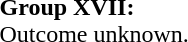<table>
<tr>
<td><strong>Group XVII:</strong><br>Outcome unknown.
</td>
</tr>
</table>
